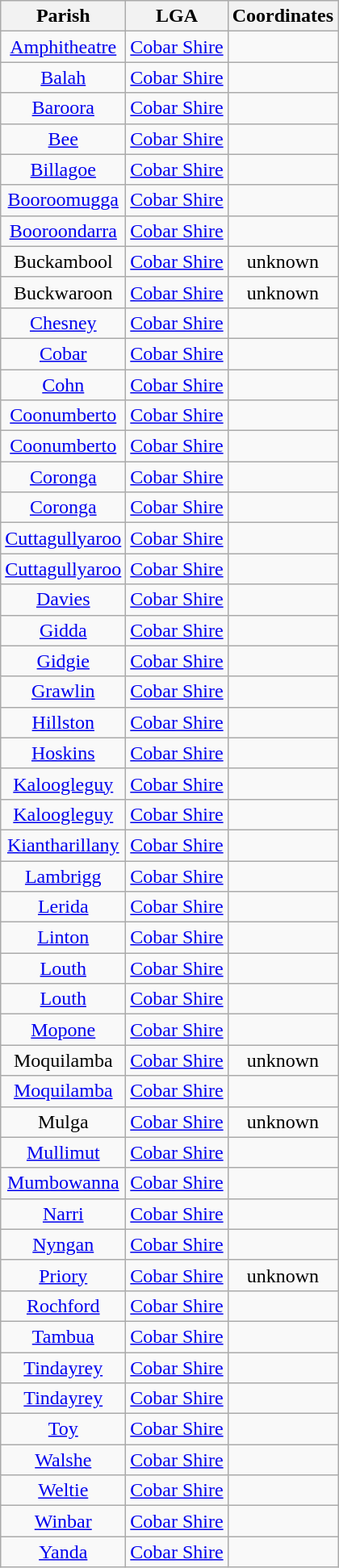<table class="wikitable" style="text-align:center">
<tr>
<th>Parish</th>
<th>LGA</th>
<th>Coordinates</th>
</tr>
<tr>
<td><a href='#'>Amphitheatre</a></td>
<td><a href='#'>Cobar Shire</a></td>
<td></td>
</tr>
<tr>
<td><a href='#'>Balah</a></td>
<td><a href='#'>Cobar Shire</a></td>
<td></td>
</tr>
<tr>
<td><a href='#'>Baroora</a></td>
<td><a href='#'>Cobar Shire</a></td>
<td></td>
</tr>
<tr>
<td><a href='#'>Bee</a></td>
<td><a href='#'>Cobar Shire</a></td>
<td></td>
</tr>
<tr>
<td><a href='#'>Billagoe</a></td>
<td><a href='#'>Cobar Shire</a></td>
<td></td>
</tr>
<tr>
<td><a href='#'>Booroomugga</a></td>
<td><a href='#'>Cobar Shire</a></td>
<td></td>
</tr>
<tr>
<td><a href='#'>Booroondarra</a></td>
<td><a href='#'>Cobar Shire</a></td>
<td></td>
</tr>
<tr>
<td>Buckambool</td>
<td><a href='#'>Cobar Shire</a></td>
<td>unknown</td>
</tr>
<tr>
<td>Buckwaroon</td>
<td><a href='#'>Cobar Shire</a></td>
<td>unknown</td>
</tr>
<tr>
<td><a href='#'>Chesney</a></td>
<td><a href='#'>Cobar Shire</a></td>
<td></td>
</tr>
<tr>
<td><a href='#'>Cobar</a></td>
<td><a href='#'>Cobar Shire</a></td>
<td></td>
</tr>
<tr>
<td><a href='#'>Cohn</a></td>
<td><a href='#'>Cobar Shire</a></td>
<td></td>
</tr>
<tr>
<td><a href='#'>Coonumberto</a></td>
<td><a href='#'>Cobar Shire</a></td>
<td></td>
</tr>
<tr>
<td><a href='#'>Coonumberto</a></td>
<td><a href='#'>Cobar Shire</a></td>
<td></td>
</tr>
<tr>
<td><a href='#'>Coronga</a></td>
<td><a href='#'>Cobar Shire</a></td>
<td></td>
</tr>
<tr>
<td><a href='#'>Coronga</a></td>
<td><a href='#'>Cobar Shire</a></td>
<td></td>
</tr>
<tr>
<td><a href='#'>Cuttagullyaroo</a></td>
<td><a href='#'>Cobar Shire</a></td>
<td></td>
</tr>
<tr>
<td><a href='#'>Cuttagullyaroo</a></td>
<td><a href='#'>Cobar Shire</a></td>
<td></td>
</tr>
<tr>
<td><a href='#'>Davies</a></td>
<td><a href='#'>Cobar Shire</a></td>
<td></td>
</tr>
<tr>
<td><a href='#'>Gidda</a></td>
<td><a href='#'>Cobar Shire</a></td>
<td></td>
</tr>
<tr>
<td><a href='#'>Gidgie</a></td>
<td><a href='#'>Cobar Shire</a></td>
<td></td>
</tr>
<tr>
<td><a href='#'>Grawlin</a></td>
<td><a href='#'>Cobar Shire</a></td>
<td></td>
</tr>
<tr>
<td><a href='#'>Hillston</a></td>
<td><a href='#'>Cobar Shire</a></td>
<td></td>
</tr>
<tr>
<td><a href='#'>Hoskins</a></td>
<td><a href='#'>Cobar Shire</a></td>
<td></td>
</tr>
<tr>
<td><a href='#'>Kaloogleguy</a></td>
<td><a href='#'>Cobar Shire</a></td>
<td></td>
</tr>
<tr>
<td><a href='#'>Kaloogleguy</a></td>
<td><a href='#'>Cobar Shire</a></td>
<td></td>
</tr>
<tr>
<td><a href='#'>Kiantharillany</a></td>
<td><a href='#'>Cobar Shire</a></td>
<td></td>
</tr>
<tr>
<td><a href='#'>Lambrigg</a></td>
<td><a href='#'>Cobar Shire</a></td>
<td></td>
</tr>
<tr>
<td><a href='#'>Lerida</a></td>
<td><a href='#'>Cobar Shire</a></td>
<td></td>
</tr>
<tr>
<td><a href='#'>Linton</a></td>
<td><a href='#'>Cobar Shire</a></td>
<td></td>
</tr>
<tr>
<td><a href='#'>Louth</a></td>
<td><a href='#'>Cobar Shire</a></td>
<td></td>
</tr>
<tr>
<td><a href='#'>Louth</a></td>
<td><a href='#'>Cobar Shire</a></td>
<td></td>
</tr>
<tr>
<td><a href='#'>Mopone</a></td>
<td><a href='#'>Cobar Shire</a></td>
<td></td>
</tr>
<tr>
<td>Moquilamba</td>
<td><a href='#'>Cobar Shire</a></td>
<td>unknown</td>
</tr>
<tr>
<td><a href='#'>Moquilamba</a></td>
<td><a href='#'>Cobar Shire</a></td>
<td></td>
</tr>
<tr>
<td>Mulga</td>
<td><a href='#'>Cobar Shire</a></td>
<td>unknown</td>
</tr>
<tr>
<td><a href='#'>Mullimut</a></td>
<td><a href='#'>Cobar Shire</a></td>
<td></td>
</tr>
<tr>
<td><a href='#'>Mumbowanna</a></td>
<td><a href='#'>Cobar Shire</a></td>
<td></td>
</tr>
<tr>
<td><a href='#'>Narri</a></td>
<td><a href='#'>Cobar Shire</a></td>
<td></td>
</tr>
<tr>
<td><a href='#'>Nyngan</a></td>
<td><a href='#'>Cobar Shire</a></td>
<td></td>
</tr>
<tr>
<td><a href='#'>Priory</a></td>
<td><a href='#'>Cobar Shire</a></td>
<td>unknown</td>
</tr>
<tr>
<td><a href='#'>Rochford</a></td>
<td><a href='#'>Cobar Shire</a></td>
<td></td>
</tr>
<tr>
<td><a href='#'>Tambua</a></td>
<td><a href='#'>Cobar Shire</a></td>
<td></td>
</tr>
<tr>
<td><a href='#'>Tindayrey</a></td>
<td><a href='#'>Cobar Shire</a></td>
<td></td>
</tr>
<tr>
<td><a href='#'>Tindayrey</a></td>
<td><a href='#'>Cobar Shire</a></td>
<td></td>
</tr>
<tr>
<td><a href='#'>Toy</a></td>
<td><a href='#'>Cobar Shire</a></td>
<td></td>
</tr>
<tr>
<td><a href='#'>Walshe</a></td>
<td><a href='#'>Cobar Shire</a></td>
<td></td>
</tr>
<tr>
<td><a href='#'>Weltie</a></td>
<td><a href='#'>Cobar Shire</a></td>
<td></td>
</tr>
<tr>
<td><a href='#'>Winbar</a></td>
<td><a href='#'>Cobar Shire</a></td>
<td></td>
</tr>
<tr>
<td><a href='#'>Yanda</a></td>
<td><a href='#'>Cobar Shire</a></td>
<td></td>
</tr>
</table>
